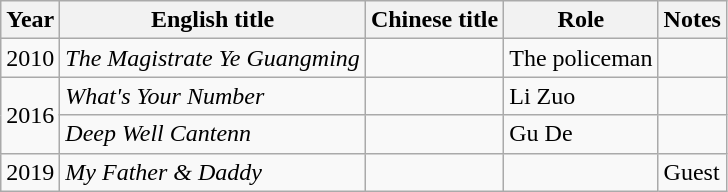<table class="wikitable">
<tr>
<th>Year</th>
<th>English title</th>
<th>Chinese title</th>
<th>Role</th>
<th>Notes</th>
</tr>
<tr>
<td>2010</td>
<td><em>The Magistrate Ye Guangming</em></td>
<td></td>
<td>The policeman</td>
<td></td>
</tr>
<tr>
<td rowspan=2>2016</td>
<td><em>What's Your Number</em></td>
<td></td>
<td>Li Zuo</td>
<td></td>
</tr>
<tr>
<td><em>Deep Well Cantenn</em></td>
<td></td>
<td>Gu De</td>
<td></td>
</tr>
<tr>
<td>2019</td>
<td><em>My Father & Daddy</em></td>
<td></td>
<td></td>
<td>Guest</td>
</tr>
</table>
